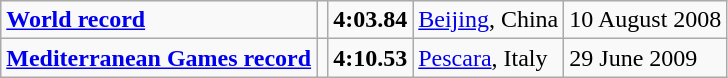<table class="wikitable">
<tr>
<td><strong><a href='#'>World record</a></strong></td>
<td></td>
<td><strong>4:03.84</strong></td>
<td><a href='#'>Beijing</a>, China</td>
<td>10 August 2008</td>
</tr>
<tr>
<td><strong><a href='#'>Mediterranean Games record</a></strong></td>
<td></td>
<td><strong>4:10.53</strong></td>
<td><a href='#'>Pescara</a>, Italy</td>
<td>29 June 2009</td>
</tr>
</table>
